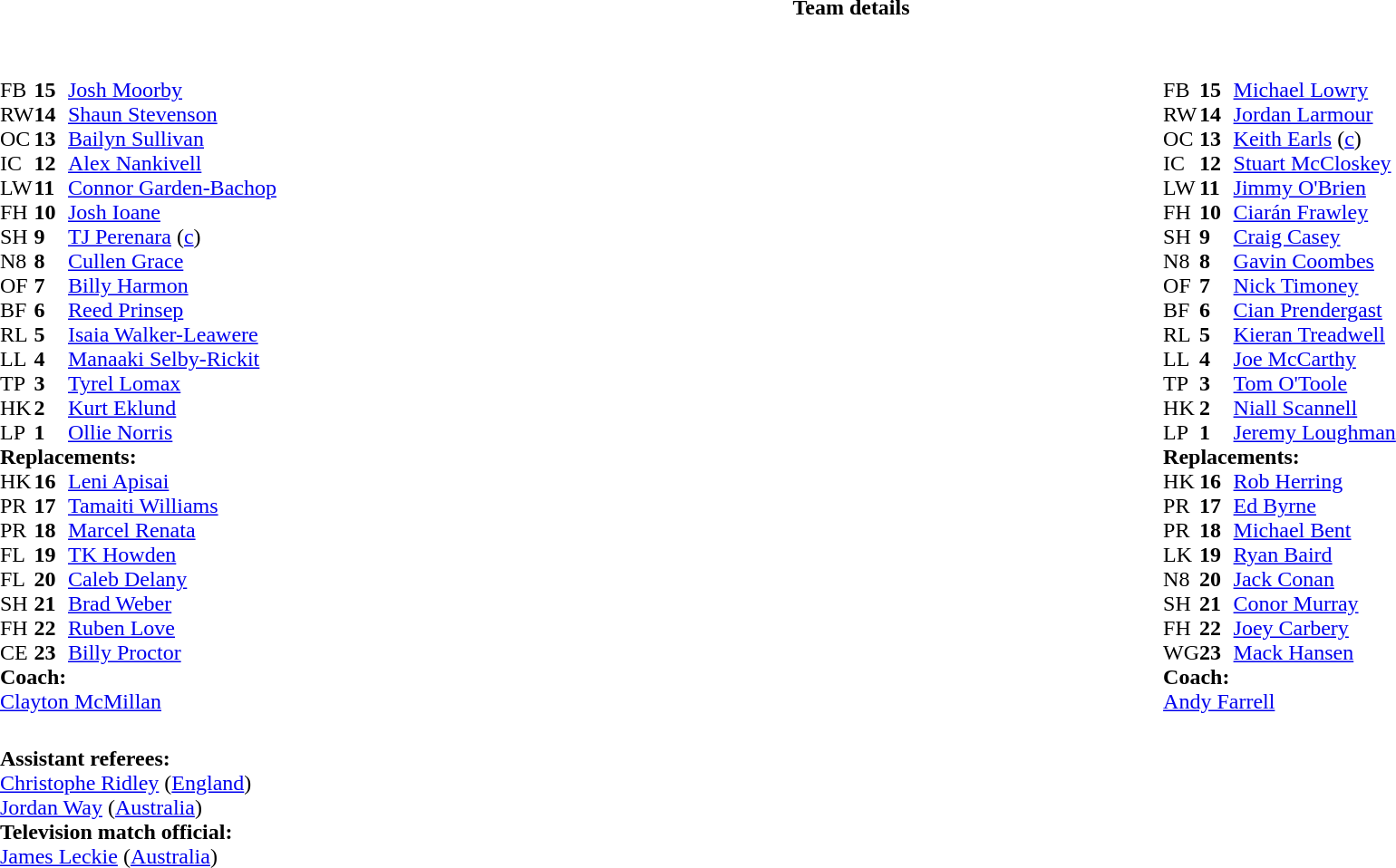<table border="0" style="width:100%;" class="collapsible collapsed">
<tr>
<th>Team details</th>
</tr>
<tr>
<td><br><table style="width:100%;">
<tr>
<td style="vertical-align:top; width:50%;"><br><table style="font-size: 100%" cellspacing="0" cellpadding="0">
<tr>
<th width="25"></th>
<th width="25"></th>
</tr>
<tr>
<td>FB</td>
<td><strong>15</strong></td>
<td><a href='#'>Josh Moorby</a></td>
<td></td>
<td></td>
</tr>
<tr>
<td>RW</td>
<td><strong>14</strong></td>
<td><a href='#'>Shaun Stevenson</a></td>
<td></td>
</tr>
<tr>
<td>OC</td>
<td><strong>13</strong></td>
<td><a href='#'>Bailyn Sullivan</a></td>
</tr>
<tr>
<td>IC</td>
<td><strong>12</strong></td>
<td><a href='#'>Alex Nankivell</a></td>
<td></td>
<td></td>
</tr>
<tr>
<td>LW</td>
<td><strong>11</strong></td>
<td><a href='#'>Connor Garden-Bachop</a></td>
</tr>
<tr>
<td>FH</td>
<td><strong>10</strong></td>
<td><a href='#'>Josh Ioane</a></td>
</tr>
<tr>
<td>SH</td>
<td><strong>9</strong></td>
<td><a href='#'>TJ Perenara</a> (<a href='#'>c</a>)</td>
<td></td>
<td></td>
</tr>
<tr>
<td>N8</td>
<td><strong>8</strong></td>
<td><a href='#'>Cullen Grace</a></td>
</tr>
<tr>
<td>OF</td>
<td><strong>7</strong></td>
<td><a href='#'>Billy Harmon</a></td>
</tr>
<tr>
<td>BF</td>
<td><strong>6</strong></td>
<td><a href='#'>Reed Prinsep</a></td>
<td></td>
<td></td>
</tr>
<tr>
<td>RL</td>
<td><strong>5</strong></td>
<td><a href='#'>Isaia Walker-Leawere</a></td>
</tr>
<tr>
<td>LL</td>
<td><strong>4</strong></td>
<td><a href='#'>Manaaki Selby-Rickit</a></td>
<td></td>
<td></td>
</tr>
<tr>
<td>TP</td>
<td><strong>3</strong></td>
<td><a href='#'>Tyrel Lomax</a></td>
<td></td>
<td></td>
<td></td>
</tr>
<tr>
<td>HK</td>
<td><strong>2</strong></td>
<td><a href='#'>Kurt Eklund</a></td>
<td></td>
<td></td>
</tr>
<tr>
<td>LP</td>
<td><strong>1</strong></td>
<td><a href='#'>Ollie Norris</a></td>
<td></td>
<td></td>
<td></td>
<td></td>
<td></td>
</tr>
<tr>
<td colspan="3"><strong>Replacements:</strong></td>
</tr>
<tr>
<td>HK</td>
<td><strong>16</strong></td>
<td><a href='#'>Leni Apisai</a></td>
<td></td>
<td></td>
</tr>
<tr>
<td>PR</td>
<td><strong>17</strong></td>
<td><a href='#'>Tamaiti Williams</a></td>
<td></td>
<td></td>
<td></td>
<td></td>
<td></td>
</tr>
<tr>
<td>PR</td>
<td><strong>18</strong></td>
<td><a href='#'>Marcel Renata</a></td>
<td></td>
<td></td>
<td></td>
</tr>
<tr>
<td>FL</td>
<td><strong>19</strong></td>
<td><a href='#'>TK Howden</a></td>
<td></td>
<td></td>
</tr>
<tr>
<td>FL</td>
<td><strong>20</strong></td>
<td><a href='#'>Caleb Delany</a></td>
<td></td>
<td></td>
<td></td>
<td></td>
</tr>
<tr>
<td>SH</td>
<td><strong>21</strong></td>
<td><a href='#'>Brad Weber</a></td>
<td></td>
<td></td>
</tr>
<tr>
<td>FH</td>
<td><strong>22</strong></td>
<td><a href='#'>Ruben Love</a></td>
<td></td>
<td></td>
</tr>
<tr>
<td>CE</td>
<td><strong>23</strong></td>
<td><a href='#'>Billy Proctor</a></td>
<td></td>
<td></td>
</tr>
<tr>
<td colspan="3"><strong>Coach:</strong></td>
</tr>
<tr>
<td colspan="4"> <a href='#'>Clayton McMillan</a></td>
</tr>
</table>
</td>
<td style="vertical-align:top"></td>
<td style="vertical-align:top; width:50%;"><br><table cellspacing="0" cellpadding="0" style="font-size:100%; margin:auto;">
<tr>
<th width="25"></th>
<th width="25"></th>
</tr>
<tr>
<td>FB</td>
<td><strong>15</strong></td>
<td><a href='#'>Michael Lowry</a></td>
<td></td>
<td></td>
<td></td>
</tr>
<tr>
<td>RW</td>
<td><strong>14</strong></td>
<td><a href='#'>Jordan Larmour</a></td>
<td></td>
</tr>
<tr>
<td>OC</td>
<td><strong>13</strong></td>
<td><a href='#'>Keith Earls</a> (<a href='#'>c</a>)</td>
</tr>
<tr>
<td>IC</td>
<td><strong>12</strong></td>
<td><a href='#'>Stuart McCloskey</a></td>
</tr>
<tr>
<td>LW</td>
<td><strong>11</strong></td>
<td><a href='#'>Jimmy O'Brien</a></td>
</tr>
<tr>
<td>FH</td>
<td><strong>10</strong></td>
<td><a href='#'>Ciarán Frawley</a></td>
</tr>
<tr>
<td>SH</td>
<td><strong>9</strong></td>
<td><a href='#'>Craig Casey</a></td>
</tr>
<tr>
<td>N8</td>
<td><strong>8</strong></td>
<td><a href='#'>Gavin Coombes</a></td>
</tr>
<tr>
<td>OF</td>
<td><strong>7</strong></td>
<td><a href='#'>Nick Timoney</a></td>
</tr>
<tr>
<td>BF</td>
<td><strong>6</strong></td>
<td><a href='#'>Cian Prendergast</a></td>
<td></td>
</tr>
<tr>
<td>RL</td>
<td><strong>5</strong></td>
<td><a href='#'>Kieran Treadwell</a></td>
<td></td>
<td></td>
</tr>
<tr>
<td>LL</td>
<td><strong>4</strong></td>
<td><a href='#'>Joe McCarthy</a></td>
</tr>
<tr>
<td>TP</td>
<td><strong>3</strong></td>
<td><a href='#'>Tom O'Toole</a></td>
<td></td>
<td></td>
</tr>
<tr>
<td>HK</td>
<td><strong>2</strong></td>
<td><a href='#'>Niall Scannell</a></td>
</tr>
<tr>
<td>LP</td>
<td><strong>1</strong></td>
<td><a href='#'>Jeremy Loughman</a></td>
<td></td>
<td></td>
</tr>
<tr>
<td colspan="3"><strong>Replacements:</strong></td>
</tr>
<tr>
<td>HK</td>
<td><strong>16</strong></td>
<td><a href='#'>Rob Herring</a></td>
</tr>
<tr>
<td>PR</td>
<td><strong>17</strong></td>
<td><a href='#'>Ed Byrne</a></td>
<td></td>
<td></td>
</tr>
<tr>
<td>PR</td>
<td><strong>18</strong></td>
<td><a href='#'>Michael Bent</a></td>
<td></td>
<td></td>
</tr>
<tr>
<td>LK</td>
<td><strong>19</strong></td>
<td><a href='#'>Ryan Baird</a></td>
<td></td>
<td></td>
</tr>
<tr>
<td>N8</td>
<td><strong>20</strong></td>
<td><a href='#'>Jack Conan</a></td>
</tr>
<tr>
<td>SH</td>
<td><strong>21</strong></td>
<td><a href='#'>Conor Murray</a></td>
</tr>
<tr>
<td>FH</td>
<td><strong>22</strong></td>
<td><a href='#'>Joey Carbery</a></td>
<td></td>
<td></td>
<td></td>
</tr>
<tr>
<td>WG</td>
<td><strong>23</strong></td>
<td><a href='#'>Mack Hansen</a></td>
</tr>
<tr>
<td colspan="3"><strong>Coach:</strong></td>
</tr>
<tr>
<td colspan="4"> <a href='#'>Andy Farrell</a></td>
</tr>
</table>
</td>
</tr>
</table>
<table style="width:100%">
<tr>
<td><br><strong>Assistant referees:</strong>
<br><a href='#'>Christophe Ridley</a> (<a href='#'>England</a>)
<br><a href='#'>Jordan Way</a> (<a href='#'>Australia</a>)
<br><strong>Television match official:</strong>
<br><a href='#'>James Leckie</a> (<a href='#'>Australia</a>)</td>
</tr>
</table>
</td>
</tr>
</table>
